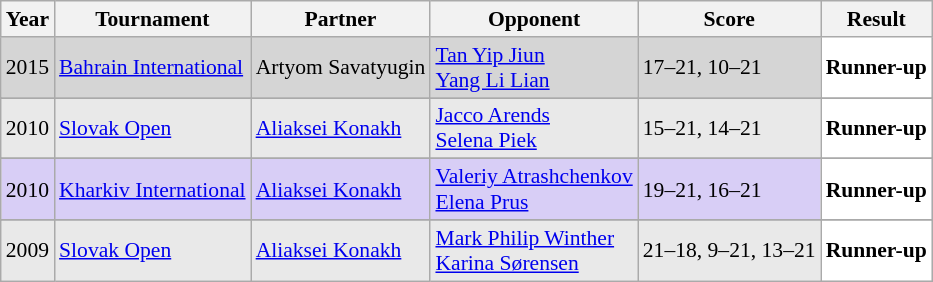<table class="sortable wikitable" style="font-size: 90%;">
<tr>
<th>Year</th>
<th>Tournament</th>
<th>Partner</th>
<th>Opponent</th>
<th>Score</th>
<th>Result</th>
</tr>
<tr style="background:#D5D5D5">
<td align="center">2015</td>
<td align="left"><a href='#'>Bahrain International</a></td>
<td align="left"> Artyom Savatyugin</td>
<td align="left"> <a href='#'>Tan Yip Jiun</a> <br>  <a href='#'>Yang Li Lian</a></td>
<td align="left">17–21, 10–21</td>
<td style="text-align:left; background:white"> <strong>Runner-up</strong></td>
</tr>
<tr>
</tr>
<tr style="background:#E9E9E9">
<td align="center">2010</td>
<td align="left"><a href='#'>Slovak Open</a></td>
<td align="left"> <a href='#'>Aliaksei Konakh</a></td>
<td align="left"> <a href='#'>Jacco Arends</a> <br>  <a href='#'>Selena Piek</a></td>
<td align="left">15–21, 14–21</td>
<td style="text-align:left; background:white"> <strong>Runner-up</strong></td>
</tr>
<tr>
</tr>
<tr style="background:#D8CEF6">
<td align="center">2010</td>
<td align="left"><a href='#'>Kharkiv International</a></td>
<td align="left"> <a href='#'>Aliaksei Konakh</a></td>
<td align="left"> <a href='#'>Valeriy Atrashchenkov</a> <br>  <a href='#'>Elena Prus</a></td>
<td align="left">19–21, 16–21</td>
<td style="text-align:left; background:white"> <strong>Runner-up</strong></td>
</tr>
<tr>
</tr>
<tr style="background:#E9E9E9">
<td align="center">2009</td>
<td align="left"><a href='#'>Slovak Open</a></td>
<td align="left"> <a href='#'>Aliaksei Konakh</a></td>
<td align="left"> <a href='#'>Mark Philip Winther</a> <br>  <a href='#'>Karina Sørensen</a></td>
<td align="left">21–18, 9–21, 13–21</td>
<td style="text-align:left; background:white"> <strong>Runner-up</strong></td>
</tr>
</table>
